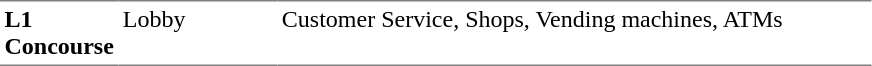<table table border=0 cellspacing=0 cellpadding=3>
<tr>
<td style="border-bottom:solid 1px gray; border-top:solid 1px gray;" valign=top width=50><strong>L1<br>Concourse</strong></td>
<td style="border-bottom:solid 1px gray; border-top:solid 1px gray;" valign=top width=100>Lobby</td>
<td style="border-bottom:solid 1px gray; border-top:solid 1px gray;" valign=top width=390>Customer Service, Shops, Vending machines, ATMs</td>
</tr>
</table>
